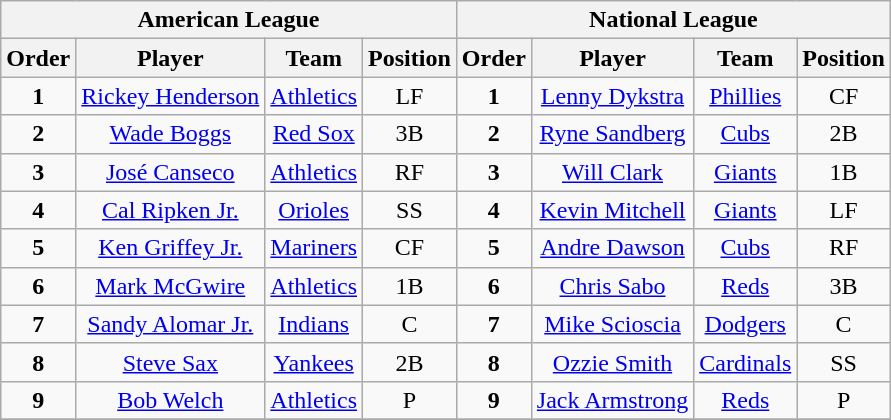<table class="wikitable" style="font-size: 100%; text-align:center;">
<tr>
<th colspan="4">American League</th>
<th colspan="4">National League</th>
</tr>
<tr>
<th>Order</th>
<th>Player</th>
<th>Team</th>
<th>Position</th>
<th>Order</th>
<th>Player</th>
<th>Team</th>
<th>Position</th>
</tr>
<tr>
<td><strong>1</strong></td>
<td><a href='#'>Rickey Henderson</a></td>
<td><a href='#'>Athletics</a></td>
<td>LF</td>
<td><strong>1</strong></td>
<td><a href='#'>Lenny Dykstra</a></td>
<td><a href='#'>Phillies</a></td>
<td>CF</td>
</tr>
<tr>
<td><strong>2</strong></td>
<td><a href='#'>Wade Boggs</a></td>
<td><a href='#'>Red Sox</a></td>
<td>3B</td>
<td><strong>2</strong></td>
<td><a href='#'>Ryne Sandberg</a></td>
<td><a href='#'>Cubs</a></td>
<td>2B</td>
</tr>
<tr>
<td><strong>3</strong></td>
<td><a href='#'>José Canseco</a></td>
<td><a href='#'>Athletics</a></td>
<td>RF</td>
<td><strong>3</strong></td>
<td><a href='#'>Will Clark</a></td>
<td><a href='#'>Giants</a></td>
<td>1B</td>
</tr>
<tr>
<td><strong>4</strong></td>
<td><a href='#'>Cal Ripken Jr.</a></td>
<td><a href='#'>Orioles</a></td>
<td>SS</td>
<td><strong>4</strong></td>
<td><a href='#'>Kevin Mitchell</a></td>
<td><a href='#'>Giants</a></td>
<td>LF</td>
</tr>
<tr>
<td><strong>5</strong></td>
<td><a href='#'>Ken Griffey Jr.</a></td>
<td><a href='#'>Mariners</a></td>
<td>CF</td>
<td><strong>5</strong></td>
<td><a href='#'>Andre Dawson</a></td>
<td><a href='#'>Cubs</a></td>
<td>RF</td>
</tr>
<tr>
<td><strong>6</strong></td>
<td><a href='#'>Mark McGwire</a></td>
<td><a href='#'>Athletics</a></td>
<td>1B</td>
<td><strong>6</strong></td>
<td><a href='#'>Chris Sabo</a></td>
<td><a href='#'>Reds</a></td>
<td>3B</td>
</tr>
<tr>
<td><strong>7</strong></td>
<td><a href='#'>Sandy Alomar Jr.</a></td>
<td><a href='#'>Indians</a></td>
<td>C</td>
<td><strong>7</strong></td>
<td><a href='#'>Mike Scioscia</a></td>
<td><a href='#'>Dodgers</a></td>
<td>C</td>
</tr>
<tr>
<td><strong>8</strong></td>
<td><a href='#'>Steve Sax</a></td>
<td><a href='#'>Yankees</a></td>
<td>2B</td>
<td><strong>8</strong></td>
<td><a href='#'>Ozzie Smith</a></td>
<td><a href='#'>Cardinals</a></td>
<td>SS</td>
</tr>
<tr>
<td><strong>9</strong></td>
<td><a href='#'>Bob Welch</a></td>
<td><a href='#'>Athletics</a></td>
<td>P</td>
<td><strong>9</strong></td>
<td><a href='#'>Jack Armstrong</a></td>
<td><a href='#'>Reds</a></td>
<td>P</td>
</tr>
<tr>
</tr>
</table>
